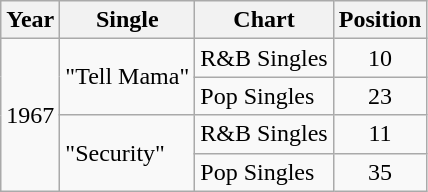<table class="wikitable">
<tr>
<th>Year</th>
<th>Single</th>
<th>Chart</th>
<th>Position</th>
</tr>
<tr>
<td rowspan="4">1967</td>
<td rowspan="2">"Tell Mama"</td>
<td>R&B Singles</td>
<td align="center">10</td>
</tr>
<tr>
<td>Pop Singles</td>
<td align="center">23</td>
</tr>
<tr>
<td rowspan="2">"Security"</td>
<td>R&B Singles</td>
<td align="center">11</td>
</tr>
<tr>
<td>Pop Singles</td>
<td align="center">35</td>
</tr>
</table>
